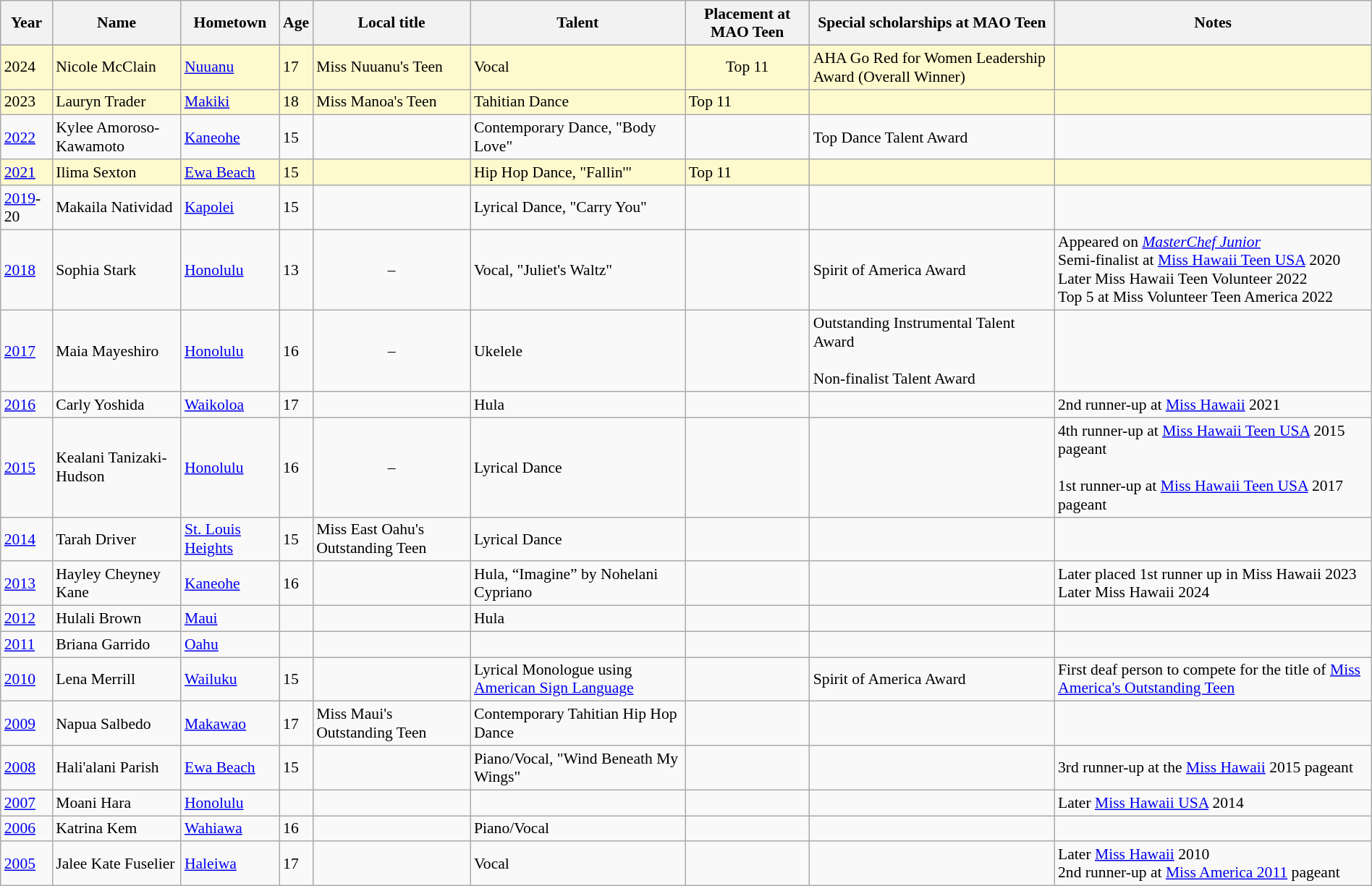<table class="wikitable sortable"style="width:100%; font-size:90%;">
<tr>
<th>Year</th>
<th>Name</th>
<th>Hometown</th>
<th>Age</th>
<th>Local title</th>
<th>Talent</th>
<th>Placement at MAO Teen</th>
<th>Special scholarships at MAO Teen</th>
<th>Notes</th>
</tr>
<tr>
</tr>
<tr style="background-color:#FFFACD;">
<td>2024</td>
<td>Nicole McClain</td>
<td><a href='#'>Nuuanu</a></td>
<td>17</td>
<td>Miss Nuuanu's Teen</td>
<td>Vocal</td>
<td align="center">Top 11</td>
<td>AHA Go Red for Women Leadership Award (Overall Winner)</td>
<td></td>
</tr>
<tr style="background-color:#FFFACD;">
<td>2023</td>
<td>Lauryn Trader</td>
<td><a href='#'>Makiki</a></td>
<td>18</td>
<td>Miss Manoa's Teen</td>
<td>Tahitian Dance</td>
<td>Top 11</td>
<td></td>
<td></td>
</tr>
<tr>
<td><a href='#'>2022</a></td>
<td>Kylee Amoroso-Kawamoto</td>
<td><a href='#'>Kaneohe</a></td>
<td>15</td>
<td></td>
<td>Contemporary Dance, "Body Love"</td>
<td align="center"></td>
<td>Top Dance Talent Award</td>
<td></td>
</tr>
<tr style="background-color:#FFFACD;">
<td><a href='#'>2021</a></td>
<td>Ilima Sexton</td>
<td><a href='#'>Ewa Beach</a></td>
<td>15</td>
<td></td>
<td>Hip Hop Dance, "Fallin'"</td>
<td>Top 11</td>
<td></td>
<td></td>
</tr>
<tr>
<td><a href='#'>2019</a>-20</td>
<td>Makaila Natividad</td>
<td><a href='#'>Kapolei</a></td>
<td>15</td>
<td></td>
<td>Lyrical Dance, "Carry You"</td>
<td></td>
<td></td>
<td></td>
</tr>
<tr>
<td><a href='#'>2018</a></td>
<td>Sophia Stark</td>
<td><a href='#'>Honolulu</a></td>
<td>13</td>
<td style="text-align:center;">–</td>
<td>Vocal, "Juliet's Waltz"</td>
<td></td>
<td>Spirit of America Award</td>
<td>Appeared on <em><a href='#'>MasterChef Junior</a></em><br>Semi-finalist at <a href='#'>Miss Hawaii Teen USA</a> 2020
Later Miss Hawaii Teen Volunteer 2022<br>Top 5 at Miss Volunteer Teen America 2022</td>
</tr>
<tr>
<td><a href='#'>2017</a></td>
<td>Maia Mayeshiro</td>
<td><a href='#'>Honolulu</a></td>
<td>16</td>
<td style="text-align:center;">–</td>
<td>Ukelele</td>
<td></td>
<td>Outstanding Instrumental Talent Award<br><br>Non-finalist Talent Award</td>
<td></td>
</tr>
<tr>
<td><a href='#'>2016</a></td>
<td>Carly Yoshida</td>
<td><a href='#'>Waikoloa</a></td>
<td>17</td>
<td></td>
<td>Hula</td>
<td></td>
<td></td>
<td>2nd runner-up at <a href='#'>Miss Hawaii</a> 2021</td>
</tr>
<tr>
<td><a href='#'>2015</a></td>
<td>Kealani Tanizaki-Hudson</td>
<td><a href='#'>Honolulu</a></td>
<td>16</td>
<td style="text-align:center;">–</td>
<td>Lyrical Dance</td>
<td></td>
<td></td>
<td>4th runner-up at <a href='#'>Miss Hawaii Teen USA</a> 2015 pageant<br><br>1st runner-up at <a href='#'>Miss Hawaii Teen USA</a> 2017 pageant</td>
</tr>
<tr>
<td><a href='#'>2014</a></td>
<td>Tarah Driver</td>
<td><a href='#'>St. Louis Heights</a></td>
<td>15</td>
<td>Miss East Oahu's Outstanding Teen</td>
<td>Lyrical Dance</td>
<td></td>
<td></td>
<td></td>
</tr>
<tr>
<td><a href='#'>2013</a></td>
<td>Hayley Cheyney Kane</td>
<td><a href='#'>Kaneohe</a></td>
<td>16</td>
<td></td>
<td>Hula, “Imagine” by Nohelani Cypriano</td>
<td></td>
<td></td>
<td>Later placed 1st runner up in Miss Hawaii 2023<br>Later Miss Hawaii 2024</td>
</tr>
<tr>
<td><a href='#'>2012</a></td>
<td>Hulali Brown</td>
<td><a href='#'>Maui</a></td>
<td></td>
<td></td>
<td>Hula</td>
<td></td>
<td></td>
<td></td>
</tr>
<tr>
<td><a href='#'>2011</a></td>
<td>Briana Garrido</td>
<td><a href='#'>Oahu</a></td>
<td></td>
<td></td>
<td></td>
<td></td>
<td></td>
<td></td>
</tr>
<tr>
<td><a href='#'>2010</a></td>
<td>Lena Merrill</td>
<td><a href='#'>Wailuku</a></td>
<td>15</td>
<td></td>
<td>Lyrical Monologue using <a href='#'>American Sign Language</a></td>
<td></td>
<td>Spirit of America Award</td>
<td>First deaf person to compete for the title of <a href='#'>Miss America's Outstanding Teen</a></td>
</tr>
<tr>
<td><a href='#'>2009</a></td>
<td>Napua Salbedo</td>
<td><a href='#'>Makawao</a></td>
<td>17</td>
<td>Miss Maui's Outstanding Teen</td>
<td>Contemporary Tahitian Hip Hop Dance</td>
<td></td>
<td></td>
<td></td>
</tr>
<tr>
<td><a href='#'>2008</a></td>
<td>Hali'alani Parish</td>
<td><a href='#'>Ewa Beach</a></td>
<td>15</td>
<td></td>
<td>Piano/Vocal, "Wind Beneath My Wings"</td>
<td></td>
<td></td>
<td>3rd runner-up at the <a href='#'>Miss Hawaii</a> 2015 pageant</td>
</tr>
<tr>
<td><a href='#'>2007</a></td>
<td>Moani Hara</td>
<td><a href='#'>Honolulu</a></td>
<td></td>
<td></td>
<td></td>
<td></td>
<td></td>
<td>Later <a href='#'>Miss Hawaii USA</a> 2014</td>
</tr>
<tr>
<td><a href='#'>2006</a></td>
<td>Katrina Kem</td>
<td><a href='#'>Wahiawa</a></td>
<td>16</td>
<td></td>
<td>Piano/Vocal</td>
<td></td>
<td></td>
<td></td>
</tr>
<tr>
<td><a href='#'>2005</a></td>
<td>Jalee Kate Fuselier</td>
<td><a href='#'>Haleiwa</a></td>
<td>17</td>
<td></td>
<td>Vocal</td>
<td></td>
<td></td>
<td>Later <a href='#'>Miss Hawaii</a> 2010<br>2nd runner-up at <a href='#'>Miss America 2011</a> pageant</td>
</tr>
</table>
